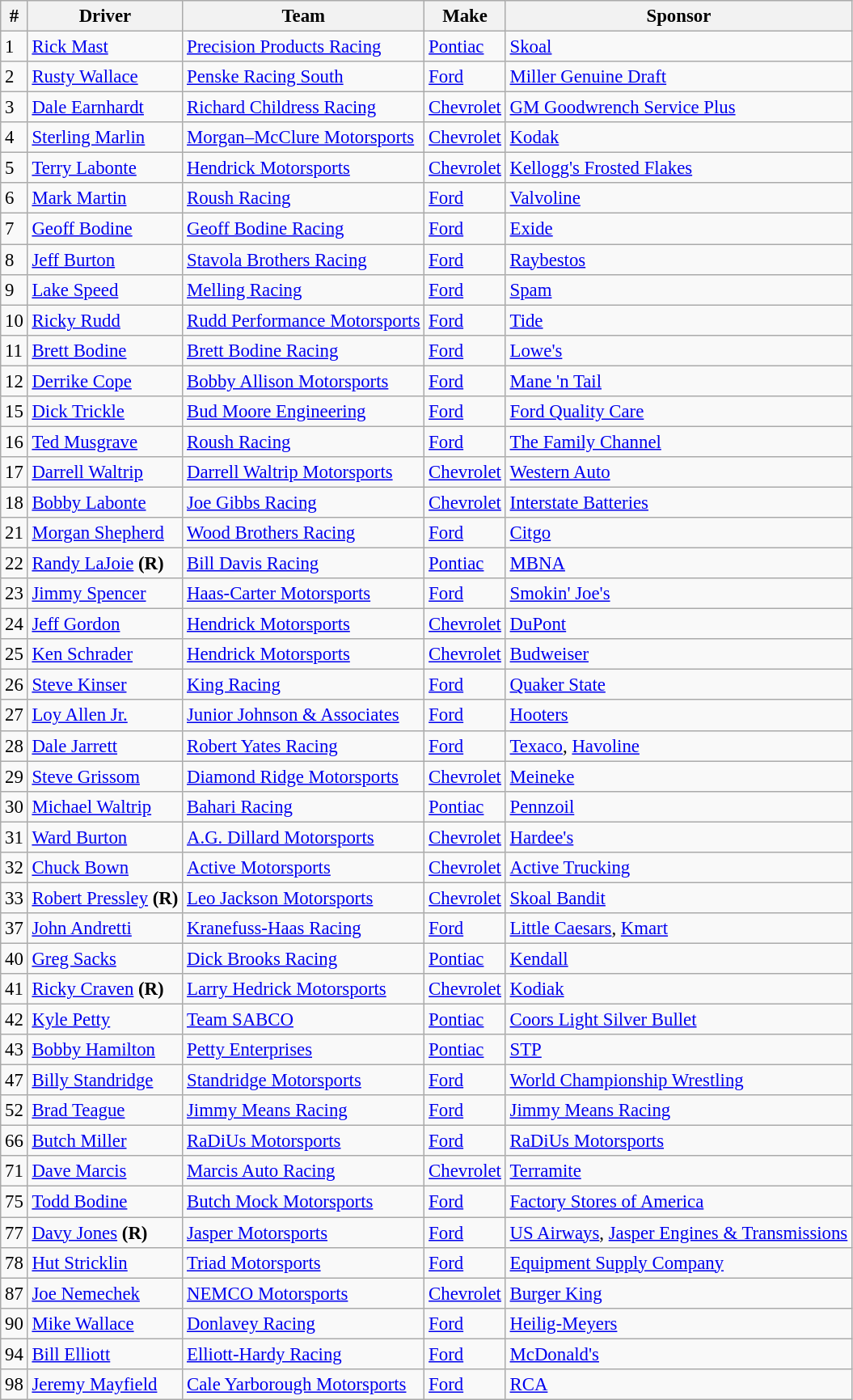<table class="wikitable" style="font-size:95%">
<tr>
<th>#</th>
<th>Driver</th>
<th>Team</th>
<th>Make</th>
<th>Sponsor</th>
</tr>
<tr>
<td>1</td>
<td><a href='#'>Rick Mast</a></td>
<td><a href='#'>Precision Products Racing</a></td>
<td><a href='#'>Pontiac</a></td>
<td><a href='#'>Skoal</a></td>
</tr>
<tr>
<td>2</td>
<td><a href='#'>Rusty Wallace</a></td>
<td><a href='#'>Penske Racing South</a></td>
<td><a href='#'>Ford</a></td>
<td><a href='#'>Miller Genuine Draft</a></td>
</tr>
<tr>
<td>3</td>
<td><a href='#'>Dale Earnhardt</a></td>
<td><a href='#'>Richard Childress Racing</a></td>
<td><a href='#'>Chevrolet</a></td>
<td><a href='#'>GM Goodwrench Service Plus</a></td>
</tr>
<tr>
<td>4</td>
<td><a href='#'>Sterling Marlin</a></td>
<td><a href='#'>Morgan–McClure Motorsports</a></td>
<td><a href='#'>Chevrolet</a></td>
<td><a href='#'>Kodak</a></td>
</tr>
<tr>
<td>5</td>
<td><a href='#'>Terry Labonte</a></td>
<td><a href='#'>Hendrick Motorsports</a></td>
<td><a href='#'>Chevrolet</a></td>
<td><a href='#'>Kellogg's Frosted Flakes</a></td>
</tr>
<tr>
<td>6</td>
<td><a href='#'>Mark Martin</a></td>
<td><a href='#'>Roush Racing</a></td>
<td><a href='#'>Ford</a></td>
<td><a href='#'>Valvoline</a></td>
</tr>
<tr>
<td>7</td>
<td><a href='#'>Geoff Bodine</a></td>
<td><a href='#'>Geoff Bodine Racing</a></td>
<td><a href='#'>Ford</a></td>
<td><a href='#'>Exide</a></td>
</tr>
<tr>
<td>8</td>
<td><a href='#'>Jeff Burton</a></td>
<td><a href='#'>Stavola Brothers Racing</a></td>
<td><a href='#'>Ford</a></td>
<td><a href='#'>Raybestos</a></td>
</tr>
<tr>
<td>9</td>
<td><a href='#'>Lake Speed</a></td>
<td><a href='#'>Melling Racing</a></td>
<td><a href='#'>Ford</a></td>
<td><a href='#'>Spam</a></td>
</tr>
<tr>
<td>10</td>
<td><a href='#'>Ricky Rudd</a></td>
<td><a href='#'>Rudd Performance Motorsports</a></td>
<td><a href='#'>Ford</a></td>
<td><a href='#'>Tide</a></td>
</tr>
<tr>
<td>11</td>
<td><a href='#'>Brett Bodine</a></td>
<td><a href='#'>Brett Bodine Racing</a></td>
<td><a href='#'>Ford</a></td>
<td><a href='#'>Lowe's</a></td>
</tr>
<tr>
<td>12</td>
<td><a href='#'>Derrike Cope</a></td>
<td><a href='#'>Bobby Allison Motorsports</a></td>
<td><a href='#'>Ford</a></td>
<td><a href='#'>Mane 'n Tail</a></td>
</tr>
<tr>
<td>15</td>
<td><a href='#'>Dick Trickle</a></td>
<td><a href='#'>Bud Moore Engineering</a></td>
<td><a href='#'>Ford</a></td>
<td><a href='#'>Ford Quality Care</a></td>
</tr>
<tr>
<td>16</td>
<td><a href='#'>Ted Musgrave</a></td>
<td><a href='#'>Roush Racing</a></td>
<td><a href='#'>Ford</a></td>
<td><a href='#'>The Family Channel</a></td>
</tr>
<tr>
<td>17</td>
<td><a href='#'>Darrell Waltrip</a></td>
<td><a href='#'>Darrell Waltrip Motorsports</a></td>
<td><a href='#'>Chevrolet</a></td>
<td><a href='#'>Western Auto</a></td>
</tr>
<tr>
<td>18</td>
<td><a href='#'>Bobby Labonte</a></td>
<td><a href='#'>Joe Gibbs Racing</a></td>
<td><a href='#'>Chevrolet</a></td>
<td><a href='#'>Interstate Batteries</a></td>
</tr>
<tr>
<td>21</td>
<td><a href='#'>Morgan Shepherd</a></td>
<td><a href='#'>Wood Brothers Racing</a></td>
<td><a href='#'>Ford</a></td>
<td><a href='#'>Citgo</a></td>
</tr>
<tr>
<td>22</td>
<td><a href='#'>Randy LaJoie</a> <strong>(R)</strong></td>
<td><a href='#'>Bill Davis Racing</a></td>
<td><a href='#'>Pontiac</a></td>
<td><a href='#'>MBNA</a></td>
</tr>
<tr>
<td>23</td>
<td><a href='#'>Jimmy Spencer</a></td>
<td><a href='#'>Haas-Carter Motorsports</a></td>
<td><a href='#'>Ford</a></td>
<td><a href='#'>Smokin' Joe's</a></td>
</tr>
<tr>
<td>24</td>
<td><a href='#'>Jeff Gordon</a></td>
<td><a href='#'>Hendrick Motorsports</a></td>
<td><a href='#'>Chevrolet</a></td>
<td><a href='#'>DuPont</a></td>
</tr>
<tr>
<td>25</td>
<td><a href='#'>Ken Schrader</a></td>
<td><a href='#'>Hendrick Motorsports</a></td>
<td><a href='#'>Chevrolet</a></td>
<td><a href='#'>Budweiser</a></td>
</tr>
<tr>
<td>26</td>
<td><a href='#'>Steve Kinser</a></td>
<td><a href='#'>King Racing</a></td>
<td><a href='#'>Ford</a></td>
<td><a href='#'>Quaker State</a></td>
</tr>
<tr>
<td>27</td>
<td><a href='#'>Loy Allen Jr.</a></td>
<td><a href='#'>Junior Johnson & Associates</a></td>
<td><a href='#'>Ford</a></td>
<td><a href='#'>Hooters</a></td>
</tr>
<tr>
<td>28</td>
<td><a href='#'>Dale Jarrett</a></td>
<td><a href='#'>Robert Yates Racing</a></td>
<td><a href='#'>Ford</a></td>
<td><a href='#'>Texaco</a>, <a href='#'>Havoline</a></td>
</tr>
<tr>
<td>29</td>
<td><a href='#'>Steve Grissom</a></td>
<td><a href='#'>Diamond Ridge Motorsports</a></td>
<td><a href='#'>Chevrolet</a></td>
<td><a href='#'>Meineke</a></td>
</tr>
<tr>
<td>30</td>
<td><a href='#'>Michael Waltrip</a></td>
<td><a href='#'>Bahari Racing</a></td>
<td><a href='#'>Pontiac</a></td>
<td><a href='#'>Pennzoil</a></td>
</tr>
<tr>
<td>31</td>
<td><a href='#'>Ward Burton</a></td>
<td><a href='#'>A.G. Dillard Motorsports</a></td>
<td><a href='#'>Chevrolet</a></td>
<td><a href='#'>Hardee's</a></td>
</tr>
<tr>
<td>32</td>
<td><a href='#'>Chuck Bown</a></td>
<td><a href='#'>Active Motorsports</a></td>
<td><a href='#'>Chevrolet</a></td>
<td><a href='#'>Active Trucking</a></td>
</tr>
<tr>
<td>33</td>
<td><a href='#'>Robert Pressley</a> <strong>(R)</strong></td>
<td><a href='#'>Leo Jackson Motorsports</a></td>
<td><a href='#'>Chevrolet</a></td>
<td><a href='#'>Skoal Bandit</a></td>
</tr>
<tr>
<td>37</td>
<td><a href='#'>John Andretti</a></td>
<td><a href='#'>Kranefuss-Haas Racing</a></td>
<td><a href='#'>Ford</a></td>
<td><a href='#'>Little Caesars</a>, <a href='#'>Kmart</a></td>
</tr>
<tr>
<td>40</td>
<td><a href='#'>Greg Sacks</a></td>
<td><a href='#'>Dick Brooks Racing</a></td>
<td><a href='#'>Pontiac</a></td>
<td><a href='#'>Kendall</a></td>
</tr>
<tr>
<td>41</td>
<td><a href='#'>Ricky Craven</a> <strong>(R)</strong></td>
<td><a href='#'>Larry Hedrick Motorsports</a></td>
<td><a href='#'>Chevrolet</a></td>
<td><a href='#'>Kodiak</a></td>
</tr>
<tr>
<td>42</td>
<td><a href='#'>Kyle Petty</a></td>
<td><a href='#'>Team SABCO</a></td>
<td><a href='#'>Pontiac</a></td>
<td><a href='#'>Coors Light Silver Bullet</a></td>
</tr>
<tr>
<td>43</td>
<td><a href='#'>Bobby Hamilton</a></td>
<td><a href='#'>Petty Enterprises</a></td>
<td><a href='#'>Pontiac</a></td>
<td><a href='#'>STP</a></td>
</tr>
<tr>
<td>47</td>
<td><a href='#'>Billy Standridge</a></td>
<td><a href='#'>Standridge Motorsports</a></td>
<td><a href='#'>Ford</a></td>
<td><a href='#'>World Championship Wrestling</a></td>
</tr>
<tr>
<td>52</td>
<td><a href='#'>Brad Teague</a></td>
<td><a href='#'>Jimmy Means Racing</a></td>
<td><a href='#'>Ford</a></td>
<td><a href='#'>Jimmy Means Racing</a></td>
</tr>
<tr>
<td>66</td>
<td><a href='#'>Butch Miller</a></td>
<td><a href='#'>RaDiUs Motorsports</a></td>
<td><a href='#'>Ford</a></td>
<td><a href='#'>RaDiUs Motorsports</a></td>
</tr>
<tr>
<td>71</td>
<td><a href='#'>Dave Marcis</a></td>
<td><a href='#'>Marcis Auto Racing</a></td>
<td><a href='#'>Chevrolet</a></td>
<td><a href='#'>Terramite</a></td>
</tr>
<tr>
<td>75</td>
<td><a href='#'>Todd Bodine</a></td>
<td><a href='#'>Butch Mock Motorsports</a></td>
<td><a href='#'>Ford</a></td>
<td><a href='#'>Factory Stores of America</a></td>
</tr>
<tr>
<td>77</td>
<td><a href='#'>Davy Jones</a> <strong>(R)</strong></td>
<td><a href='#'>Jasper Motorsports</a></td>
<td><a href='#'>Ford</a></td>
<td><a href='#'>US Airways</a>, <a href='#'>Jasper Engines & Transmissions</a></td>
</tr>
<tr>
<td>78</td>
<td><a href='#'>Hut Stricklin</a></td>
<td><a href='#'>Triad Motorsports</a></td>
<td><a href='#'>Ford</a></td>
<td><a href='#'>Equipment Supply Company</a></td>
</tr>
<tr>
<td>87</td>
<td><a href='#'>Joe Nemechek</a></td>
<td><a href='#'>NEMCO Motorsports</a></td>
<td><a href='#'>Chevrolet</a></td>
<td><a href='#'>Burger King</a></td>
</tr>
<tr>
<td>90</td>
<td><a href='#'>Mike Wallace</a></td>
<td><a href='#'>Donlavey Racing</a></td>
<td><a href='#'>Ford</a></td>
<td><a href='#'>Heilig-Meyers</a></td>
</tr>
<tr>
<td>94</td>
<td><a href='#'>Bill Elliott</a></td>
<td><a href='#'>Elliott-Hardy Racing</a></td>
<td><a href='#'>Ford</a></td>
<td><a href='#'>McDonald's</a></td>
</tr>
<tr>
<td>98</td>
<td><a href='#'>Jeremy Mayfield</a></td>
<td><a href='#'>Cale Yarborough Motorsports</a></td>
<td><a href='#'>Ford</a></td>
<td><a href='#'>RCA</a></td>
</tr>
</table>
